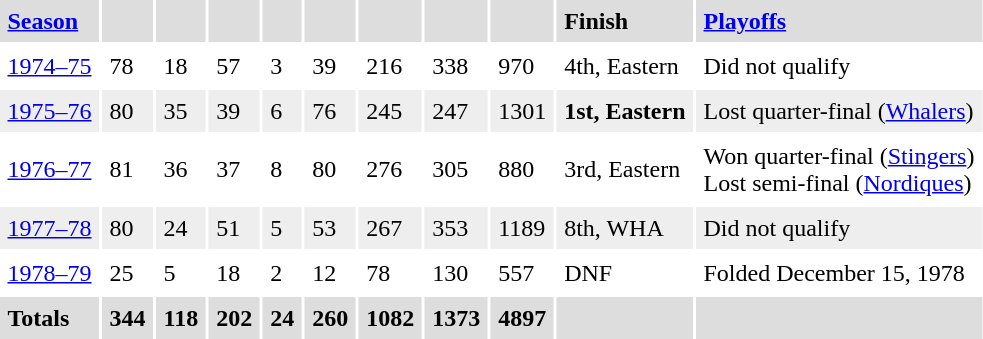<table cellpadding=5>
<tr bgcolor="#dddddd">
<td><strong><a href='#'>Season</a></strong></td>
<td><strong></strong></td>
<td><strong></strong></td>
<td><strong></strong></td>
<td><strong></strong></td>
<td><strong></strong></td>
<td><strong></strong></td>
<td><strong></strong></td>
<td><strong></strong></td>
<td><strong>Finish</strong></td>
<td><strong><a href='#'>Playoffs</a></strong></td>
</tr>
<tr>
<td><a href='#'>1974–75</a></td>
<td>78</td>
<td>18</td>
<td>57</td>
<td>3</td>
<td>39</td>
<td>216</td>
<td>338</td>
<td>970</td>
<td>4th, Eastern</td>
<td>Did not qualify</td>
</tr>
<tr bgcolor="#eeeeee">
<td><a href='#'>1975–76</a></td>
<td>80</td>
<td>35</td>
<td>39</td>
<td>6</td>
<td>76</td>
<td>245</td>
<td>247</td>
<td>1301</td>
<td><strong>1st, Eastern</strong></td>
<td>Lost quarter-final (<a href='#'>Whalers</a>)</td>
</tr>
<tr>
<td><a href='#'>1976–77</a></td>
<td>81</td>
<td>36</td>
<td>37</td>
<td>8</td>
<td>80</td>
<td>276</td>
<td>305</td>
<td>880</td>
<td>3rd, Eastern</td>
<td>Won quarter-final (<a href='#'>Stingers</a>) <br> Lost semi-final (<a href='#'>Nordiques</a>)</td>
</tr>
<tr bgcolor="#eeeeee">
<td><a href='#'>1977–78</a></td>
<td>80</td>
<td>24</td>
<td>51</td>
<td>5</td>
<td>53</td>
<td>267</td>
<td>353</td>
<td>1189</td>
<td>8th, WHA</td>
<td>Did not qualify</td>
</tr>
<tr>
<td><a href='#'>1978–79</a></td>
<td>25</td>
<td>5</td>
<td>18</td>
<td>2</td>
<td>12</td>
<td>78</td>
<td>130</td>
<td>557</td>
<td>DNF</td>
<td>Folded December 15, 1978</td>
</tr>
<tr bgcolor="#dddddd">
<td><strong>Totals</strong></td>
<td><strong>344</strong></td>
<td><strong>118</strong></td>
<td><strong>202</strong></td>
<td><strong>24</strong></td>
<td><strong>260</strong></td>
<td><strong>1082</strong></td>
<td><strong>1373</strong></td>
<td><strong>4897</strong></td>
<td></td>
<td></td>
</tr>
</table>
